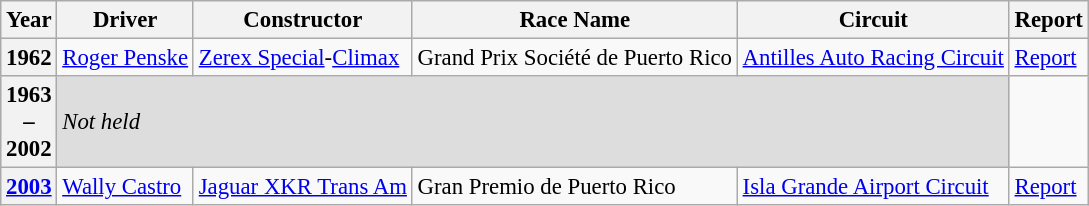<table class="wikitable" style="font-size: 95%;">
<tr>
<th>Year</th>
<th>Driver</th>
<th>Constructor</th>
<th>Race Name</th>
<th>Circuit</th>
<th>Report</th>
</tr>
<tr>
<th>1962</th>
<td> <a href='#'>Roger Penske</a></td>
<td><a href='#'>Zerex Special</a>-<a href='#'>Climax</a></td>
<td>Grand Prix Société de Puerto Rico</td>
<td><a href='#'>Antilles Auto Racing Circuit</a></td>
<td><a href='#'>Report</a></td>
</tr>
<tr style="background:#ddd;">
<th>1963<br>–<br>2002</th>
<td COLSPAN=4><em>Not held</em></td>
</tr>
<tr>
<th><a href='#'>2003</a></th>
<td> <a href='#'>Wally Castro</a></td>
<td><a href='#'>Jaguar XKR Trans Am</a></td>
<td>Gran Premio de Puerto Rico</td>
<td><a href='#'>Isla Grande Airport Circuit</a></td>
<td><a href='#'>Report</a></td>
</tr>
</table>
